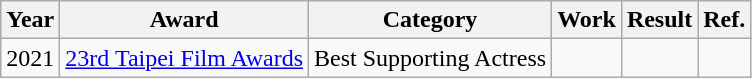<table class="wikitable plainrowheaders">
<tr>
<th>Year</th>
<th>Award</th>
<th>Category</th>
<th>Work</th>
<th>Result</th>
<th>Ref.</th>
</tr>
<tr>
<td>2021</td>
<td><a href='#'>23rd Taipei Film Awards</a></td>
<td>Best Supporting Actress</td>
<td><em></em></td>
<td></td>
<td></td>
</tr>
</table>
